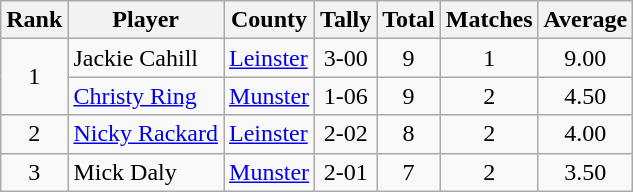<table class="wikitable">
<tr>
<th>Rank</th>
<th>Player</th>
<th>County</th>
<th>Tally</th>
<th>Total</th>
<th>Matches</th>
<th>Average</th>
</tr>
<tr>
<td rowspan=2 align=center>1</td>
<td>Jackie Cahill</td>
<td><a href='#'>Leinster</a></td>
<td align=center>3-00</td>
<td align=center>9</td>
<td align=center>1</td>
<td align=center>9.00</td>
</tr>
<tr>
<td><a href='#'>Christy Ring</a></td>
<td><a href='#'>Munster</a></td>
<td align=center>1-06</td>
<td align=center>9</td>
<td align=center>2</td>
<td align=center>4.50</td>
</tr>
<tr>
<td rowspan=1 align=center>2</td>
<td><a href='#'>Nicky Rackard</a></td>
<td><a href='#'>Leinster</a></td>
<td align=center>2-02</td>
<td align=center>8</td>
<td align=center>2</td>
<td align=center>4.00</td>
</tr>
<tr>
<td rowspan=1 align=center>3</td>
<td>Mick Daly</td>
<td><a href='#'>Munster</a></td>
<td align=center>2-01</td>
<td align=center>7</td>
<td align=center>2</td>
<td align=center>3.50</td>
</tr>
</table>
